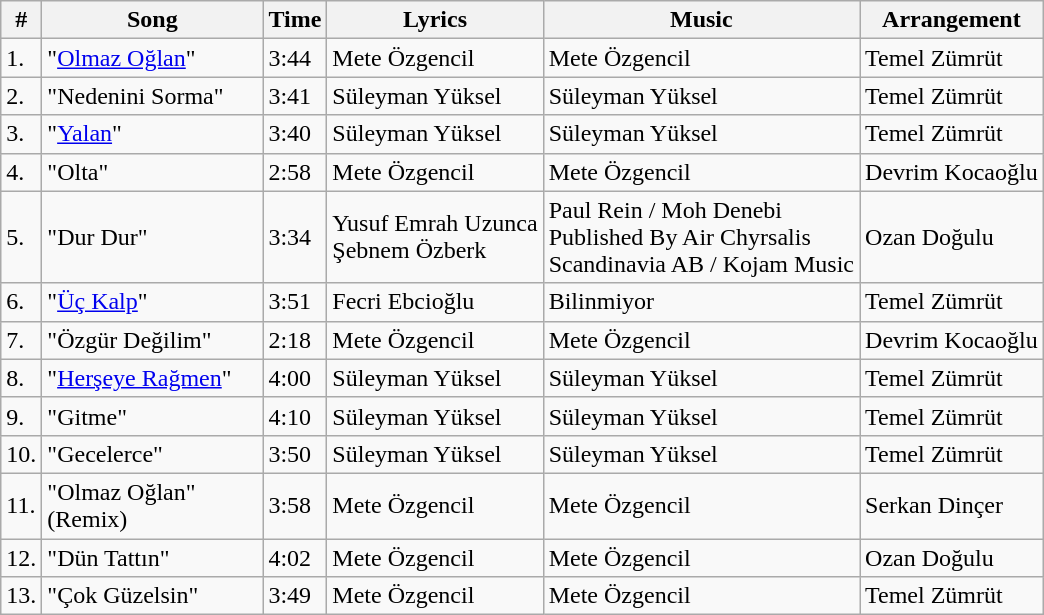<table class="wikitable">
<tr>
<th>#</th>
<th width="140">Song </th>
<th>Time </th>
<th>Lyrics</th>
<th>Music</th>
<th>Arrangement</th>
</tr>
<tr>
<td>1.</td>
<td>"<a href='#'>Olmaz Oğlan</a>"</td>
<td>3:44</td>
<td>Mete Özgencil</td>
<td>Mete Özgencil</td>
<td>Temel Zümrüt</td>
</tr>
<tr>
<td>2.</td>
<td>"Nedenini Sorma"</td>
<td>3:41</td>
<td>Süleyman Yüksel</td>
<td>Süleyman Yüksel</td>
<td>Temel Zümrüt</td>
</tr>
<tr>
<td>3.</td>
<td>"<a href='#'>Yalan</a>"</td>
<td>3:40</td>
<td>Süleyman Yüksel</td>
<td>Süleyman Yüksel</td>
<td>Temel Zümrüt</td>
</tr>
<tr>
<td>4.</td>
<td>"Olta"</td>
<td>2:58</td>
<td>Mete Özgencil</td>
<td>Mete Özgencil</td>
<td>Devrim Kocaoğlu</td>
</tr>
<tr>
<td>5.</td>
<td>"Dur Dur"</td>
<td>3:34</td>
<td>Yusuf Emrah Uzunca<br>Şebnem Özberk</td>
<td>Paul Rein / Moh Denebi<br>Published By Air Chyrsalis<br>Scandinavia AB / Kojam Music</td>
<td>Ozan Doğulu</td>
</tr>
<tr>
<td>6.</td>
<td>"<a href='#'>Üç Kalp</a>"</td>
<td>3:51</td>
<td>Fecri Ebcioğlu</td>
<td>Bilinmiyor</td>
<td>Temel Zümrüt</td>
</tr>
<tr>
<td>7.</td>
<td>"Özgür Değilim"</td>
<td>2:18</td>
<td>Mete Özgencil</td>
<td>Mete Özgencil</td>
<td>Devrim Kocaoğlu</td>
</tr>
<tr>
<td>8.</td>
<td>"<a href='#'>Herşeye Rağmen</a>"</td>
<td>4:00</td>
<td>Süleyman Yüksel</td>
<td>Süleyman Yüksel</td>
<td>Temel Zümrüt</td>
</tr>
<tr>
<td>9.</td>
<td>"Gitme"</td>
<td>4:10</td>
<td>Süleyman Yüksel</td>
<td>Süleyman Yüksel</td>
<td>Temel Zümrüt</td>
</tr>
<tr>
<td>10.</td>
<td>"Gecelerce"</td>
<td>3:50</td>
<td>Süleyman Yüksel</td>
<td>Süleyman Yüksel</td>
<td>Temel Zümrüt</td>
</tr>
<tr>
<td>11.</td>
<td>"Olmaz Oğlan" (Remix)</td>
<td>3:58</td>
<td>Mete Özgencil</td>
<td>Mete Özgencil</td>
<td>Serkan Dinçer</td>
</tr>
<tr>
<td>12.</td>
<td>"Dün Tattın"</td>
<td>4:02</td>
<td>Mete Özgencil</td>
<td>Mete Özgencil</td>
<td>Ozan Doğulu</td>
</tr>
<tr>
<td>13.</td>
<td>"Çok Güzelsin"</td>
<td>3:49</td>
<td>Mete Özgencil</td>
<td>Mete Özgencil</td>
<td>Temel Zümrüt</td>
</tr>
</table>
